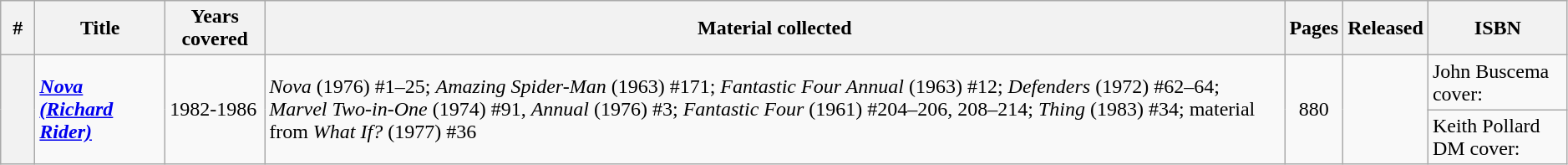<table class="wikitable sortable" width="99%">
<tr>
<th class="unsortable" width="20px">#</th>
<th>Title</th>
<th>Years covered</th>
<th class="unsortable">Material collected</th>
<th>Pages</th>
<th>Released</th>
<th class="unsortable">ISBN</th>
</tr>
<tr>
<th rowspan="2" style="background-color: light grey;"></th>
<td rowspan="2"><strong><em><a href='#'>Nova (Richard Rider)</a></em></strong></td>
<td rowspan="2"> 1982-1986</td>
<td rowspan="2"><em>Nova</em> (1976) #1–25; <em>Amazing Spider-Man</em> (1963) #171; <em>Fantastic Four Annual</em> (1963) #12; <em>Defenders</em> (1972) #62–64; <em>Marvel Two-in-One</em> (1974) #91, <em>Annual</em> (1976) #3; <em>Fantastic Four</em> (1961) #204–206, 208–214; <em>Thing</em> (1983) #34; material from <em>What If?</em> (1977) #36</td>
<td rowspan="2" style="text-align: center;">880</td>
<td rowspan="2"></td>
<td>John Buscema cover: </td>
</tr>
<tr>
<td>Keith Pollard DM cover: </td>
</tr>
</table>
